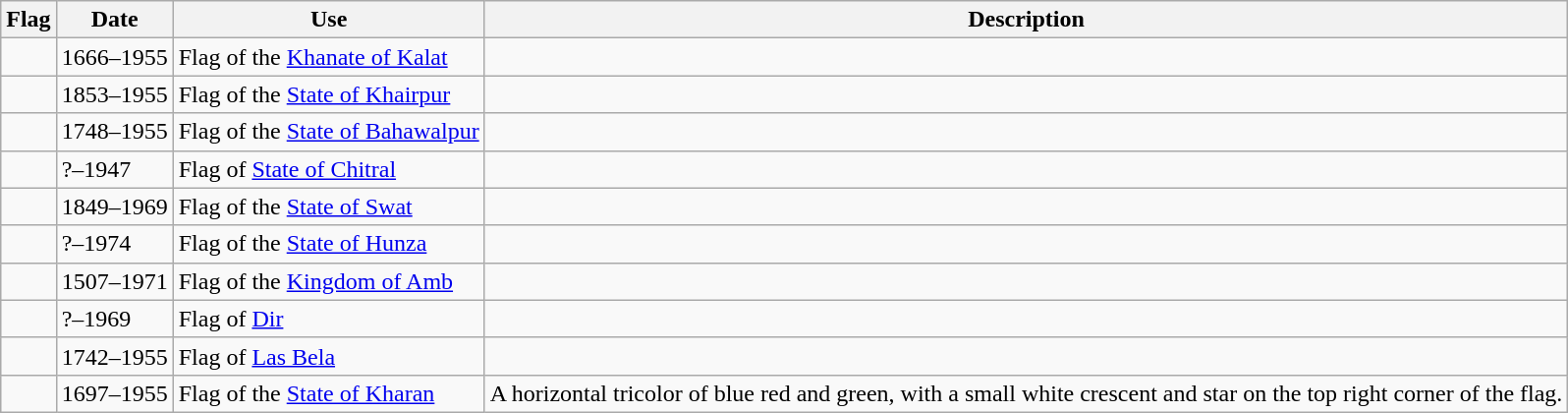<table class="wikitable sortable">
<tr>
<th>Flag</th>
<th>Date</th>
<th>Use</th>
<th>Description</th>
</tr>
<tr>
<td></td>
<td>1666–1955</td>
<td>Flag of the <a href='#'>Khanate of Kalat</a></td>
<td></td>
</tr>
<tr>
<td></td>
<td>1853–1955</td>
<td>Flag of the <a href='#'>State of Khairpur</a></td>
<td></td>
</tr>
<tr>
<td></td>
<td>1748–1955</td>
<td>Flag of the <a href='#'>State of Bahawalpur</a></td>
<td></td>
</tr>
<tr>
<td></td>
<td>?–1947</td>
<td>Flag of <a href='#'>State of Chitral</a></td>
<td></td>
</tr>
<tr>
<td></td>
<td>1849–1969</td>
<td>Flag of the <a href='#'>State of Swat</a></td>
<td></td>
</tr>
<tr>
<td></td>
<td>?–1974</td>
<td>Flag of the <a href='#'>State of Hunza</a></td>
<td></td>
</tr>
<tr>
<td></td>
<td>1507–1971</td>
<td>Flag of the <a href='#'>Kingdom of Amb</a></td>
<td></td>
</tr>
<tr>
<td></td>
<td>?–1969</td>
<td>Flag of <a href='#'>Dir</a></td>
<td></td>
</tr>
<tr>
<td></td>
<td>1742–1955</td>
<td>Flag of <a href='#'>Las Bela</a></td>
<td></td>
</tr>
<tr>
<td></td>
<td>1697–1955</td>
<td>Flag of the <a href='#'>State of Kharan</a></td>
<td>A horizontal tricolor of blue red and green, with a small white crescent and star on the top right corner of the flag.</td>
</tr>
</table>
